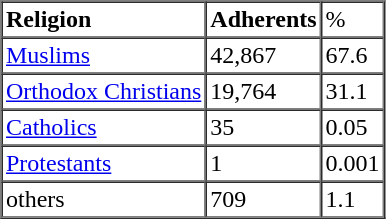<table border=1 cellspacing=0 cellpadding=2>
<tr>
<td><strong>Religion</strong></td>
<td><strong>Adherents</strong></td>
<td>%</td>
</tr>
<tr>
<td><a href='#'>Muslims</a></td>
<td>42,867</td>
<td>67.6</td>
</tr>
<tr>
<td><a href='#'>Orthodox Christians</a></td>
<td>19,764</td>
<td>31.1</td>
</tr>
<tr>
<td><a href='#'>Catholics</a></td>
<td>35</td>
<td>0.05</td>
</tr>
<tr>
<td><a href='#'>Protestants</a></td>
<td>1</td>
<td>0.001</td>
</tr>
<tr>
<td>others</td>
<td>709</td>
<td>1.1</td>
</tr>
<tr>
</tr>
</table>
